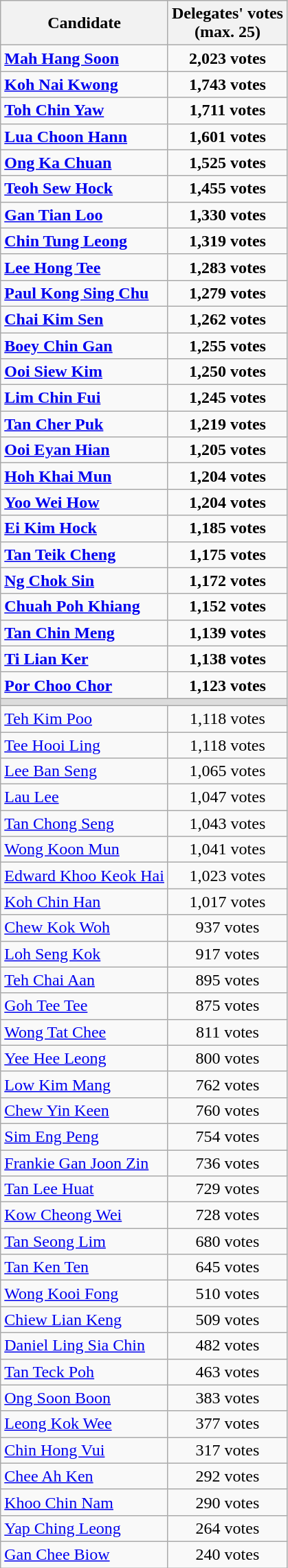<table class=wikitable style=text-align:center>
<tr>
<th>Candidate</th>
<th>Delegates' votes<br>(max. 25)</th>
</tr>
<tr>
<td align=left><strong><a href='#'>Mah Hang Soon</a></strong></td>
<td><strong>2,023 votes</strong></td>
</tr>
<tr>
<td align=left><strong><a href='#'>Koh Nai Kwong</a></strong></td>
<td><strong>1,743 votes</strong></td>
</tr>
<tr>
<td align=left><strong><a href='#'>Toh Chin Yaw</a></strong></td>
<td><strong>1,711 votes</strong></td>
</tr>
<tr>
<td align=left><strong><a href='#'>Lua Choon Hann</a></strong></td>
<td><strong>1,601 votes</strong></td>
</tr>
<tr>
<td align=left><strong><a href='#'>Ong Ka Chuan</a></strong></td>
<td><strong>1,525 votes</strong></td>
</tr>
<tr>
<td align=left><strong><a href='#'>Teoh Sew Hock</a></strong></td>
<td><strong>1,455 votes</strong></td>
</tr>
<tr>
<td align=left><strong><a href='#'>Gan Tian Loo</a></strong></td>
<td><strong>1,330 votes</strong></td>
</tr>
<tr>
<td align=left><strong><a href='#'>Chin Tung Leong</a></strong></td>
<td><strong>1,319 votes</strong></td>
</tr>
<tr>
<td align=left><strong><a href='#'>Lee Hong Tee</a></strong></td>
<td><strong>1,283 votes</strong></td>
</tr>
<tr>
<td align=left><strong><a href='#'>Paul Kong Sing Chu</a></strong></td>
<td><strong>1,279 votes</strong></td>
</tr>
<tr>
<td align=left><strong><a href='#'>Chai Kim Sen</a></strong></td>
<td><strong>1,262 votes</strong></td>
</tr>
<tr>
<td align=left><strong><a href='#'>Boey Chin Gan</a></strong></td>
<td><strong>1,255 votes</strong></td>
</tr>
<tr>
<td align=left><strong><a href='#'>Ooi Siew Kim</a></strong></td>
<td><strong>1,250 votes</strong></td>
</tr>
<tr>
<td align=left><strong><a href='#'>Lim Chin Fui</a></strong></td>
<td><strong>1,245 votes</strong></td>
</tr>
<tr>
<td align=left><strong><a href='#'>Tan Cher Puk</a></strong></td>
<td><strong>1,219 votes</strong></td>
</tr>
<tr>
<td align=left><strong><a href='#'>Ooi Eyan Hian</a></strong></td>
<td><strong>1,205 votes</strong></td>
</tr>
<tr>
<td align=left><strong><a href='#'>Hoh Khai Mun</a></strong></td>
<td><strong>1,204 votes</strong></td>
</tr>
<tr>
<td align=left><strong><a href='#'>Yoo Wei How</a></strong></td>
<td><strong>1,204 votes</strong></td>
</tr>
<tr>
<td align=left><strong><a href='#'>Ei Kim Hock</a></strong></td>
<td><strong>1,185 votes</strong></td>
</tr>
<tr>
<td align=left><strong><a href='#'>Tan Teik Cheng</a></strong></td>
<td><strong>1,175 votes</strong></td>
</tr>
<tr>
<td align=left><strong><a href='#'>Ng Chok Sin</a></strong></td>
<td><strong>1,172 votes</strong></td>
</tr>
<tr>
<td align=left><strong><a href='#'>Chuah Poh Khiang</a></strong></td>
<td><strong>1,152 votes</strong></td>
</tr>
<tr>
<td align=left><strong><a href='#'>Tan Chin Meng</a></strong></td>
<td><strong>1,139 votes</strong></td>
</tr>
<tr>
<td align=left><strong><a href='#'>Ti Lian Ker</a></strong></td>
<td><strong>1,138 votes</strong></td>
</tr>
<tr>
<td align=left><strong><a href='#'>Por Choo Chor</a></strong></td>
<td><strong>1,123 votes</strong></td>
</tr>
<tr>
<td colspan=3 bgcolor=dcdcdc></td>
</tr>
<tr>
<td align=left><a href='#'>Teh Kim Poo</a></td>
<td>1,118 votes</td>
</tr>
<tr>
<td align=left><a href='#'>Tee Hooi Ling</a></td>
<td>1,118 votes</td>
</tr>
<tr>
<td align=left><a href='#'>Lee Ban Seng</a></td>
<td>1,065 votes</td>
</tr>
<tr>
<td align=left><a href='#'>Lau Lee</a></td>
<td>1,047 votes</td>
</tr>
<tr>
<td align=left><a href='#'>Tan Chong Seng</a></td>
<td>1,043 votes</td>
</tr>
<tr>
<td align=left><a href='#'>Wong Koon Mun</a></td>
<td>1,041 votes</td>
</tr>
<tr>
<td align=left><a href='#'>Edward Khoo Keok Hai</a></td>
<td>1,023 votes</td>
</tr>
<tr>
<td align=left><a href='#'>Koh Chin Han</a></td>
<td>1,017 votes</td>
</tr>
<tr>
<td align=left><a href='#'>Chew Kok Woh</a></td>
<td>937 votes</td>
</tr>
<tr>
<td align=left><a href='#'>Loh Seng Kok</a></td>
<td>917 votes</td>
</tr>
<tr>
<td align=left><a href='#'>Teh Chai Aan</a></td>
<td>895 votes</td>
</tr>
<tr>
<td align=left><a href='#'>Goh Tee Tee</a></td>
<td>875 votes</td>
</tr>
<tr>
<td align=left><a href='#'>Wong Tat Chee</a></td>
<td>811 votes</td>
</tr>
<tr>
<td align=left><a href='#'>Yee Hee Leong</a></td>
<td>800 votes</td>
</tr>
<tr>
<td align=left><a href='#'>Low Kim Mang</a></td>
<td>762 votes</td>
</tr>
<tr>
<td align=left><a href='#'>Chew Yin Keen</a></td>
<td>760 votes</td>
</tr>
<tr>
<td align=left><a href='#'>Sim Eng Peng</a></td>
<td>754 votes</td>
</tr>
<tr>
<td align=left><a href='#'>Frankie Gan Joon Zin</a></td>
<td>736 votes</td>
</tr>
<tr>
<td align=left><a href='#'>Tan Lee Huat</a></td>
<td>729 votes</td>
</tr>
<tr>
<td align=left><a href='#'>Kow Cheong Wei</a></td>
<td>728 votes</td>
</tr>
<tr>
<td align=left><a href='#'>Tan Seong Lim</a></td>
<td>680 votes</td>
</tr>
<tr>
<td align=left><a href='#'>Tan Ken Ten</a></td>
<td>645 votes</td>
</tr>
<tr>
<td align=left><a href='#'>Wong Kooi Fong</a></td>
<td>510 votes</td>
</tr>
<tr>
<td align=left><a href='#'>Chiew Lian Keng</a></td>
<td>509 votes</td>
</tr>
<tr>
<td align=left><a href='#'>Daniel Ling Sia Chin</a></td>
<td>482 votes</td>
</tr>
<tr>
<td align=left><a href='#'>Tan Teck Poh</a></td>
<td>463 votes</td>
</tr>
<tr>
<td align=left><a href='#'>Ong Soon Boon</a></td>
<td>383 votes</td>
</tr>
<tr>
<td align=left><a href='#'>Leong Kok Wee</a></td>
<td>377 votes</td>
</tr>
<tr>
<td align=left><a href='#'>Chin Hong Vui</a></td>
<td>317 votes</td>
</tr>
<tr>
<td align=left><a href='#'>Chee Ah Ken</a></td>
<td>292 votes</td>
</tr>
<tr>
<td align=left><a href='#'>Khoo Chin Nam</a></td>
<td>290 votes</td>
</tr>
<tr>
<td align=left><a href='#'>Yap Ching Leong</a></td>
<td>264 votes</td>
</tr>
<tr>
<td align=left><a href='#'>Gan Chee Biow</a></td>
<td>240 votes</td>
</tr>
</table>
